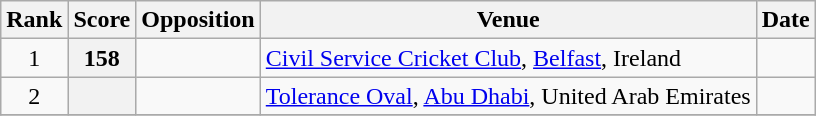<table class="wikitable plainrowheaders sortable">
<tr>
<th scope=col>Rank</th>
<th scope=col>Score</th>
<th scope=col>Opposition</th>
<th scope=col>Venue</th>
<th scope=col>Date</th>
</tr>
<tr>
<td align=center>1</td>
<th scope=row style=text-align:center>158</th>
<td></td>
<td><a href='#'>Civil Service Cricket Club</a>, <a href='#'>Belfast</a>, Ireland</td>
<td></td>
</tr>
<tr>
<td align=center>2</td>
<th scope=row style=text-align:center;></th>
<td></td>
<td><a href='#'>Tolerance Oval</a>, <a href='#'>Abu Dhabi</a>, United Arab Emirates</td>
<td></td>
</tr>
<tr>
</tr>
</table>
